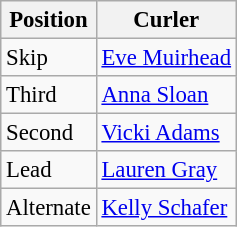<table class="wikitable sortable" style="font-size:95%;">
<tr>
<th>Position</th>
<th>Curler</th>
</tr>
<tr>
<td>Skip</td>
<td><a href='#'>Eve Muirhead</a></td>
</tr>
<tr>
<td>Third</td>
<td><a href='#'>Anna Sloan</a></td>
</tr>
<tr>
<td>Second</td>
<td><a href='#'>Vicki Adams</a></td>
</tr>
<tr>
<td>Lead</td>
<td><a href='#'>Lauren Gray</a></td>
</tr>
<tr>
<td>Alternate</td>
<td><a href='#'>Kelly Schafer</a></td>
</tr>
</table>
